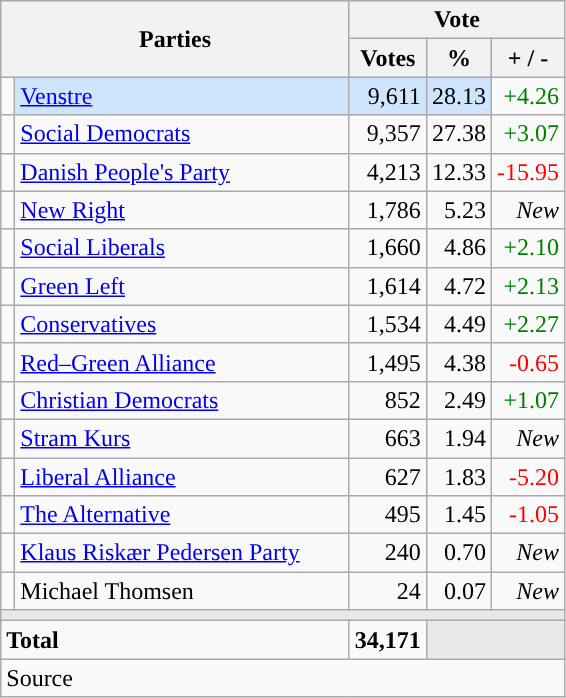<table class="wikitable" style="text-align:right;">
<tr>
<th style="text-align:centre;" rowspan="2" colspan="2" width="225">Parties</th>
<th colspan="3">Vote</th>
</tr>
<tr>
<th width="15">Votes</th>
<th width="15">%</th>
<th width="15">+ / -</th>
</tr>
<tr>
<td width="2" style="color:inherit;background:"></td>
<td bgcolor=#cfe5fe  align="left"><a href='#'>Venstre</a></td>
<td bgcolor=#cfe5fe>9,611</td>
<td bgcolor=#cfe5fe>28.13</td>
<td style=color:green;>+4.26</td>
</tr>
<tr>
<td width="2" style="color:inherit;background:"></td>
<td align="left"><a href='#'>Social Democrats</a></td>
<td>9,357</td>
<td>27.38</td>
<td style=color:green;>+3.07</td>
</tr>
<tr>
<td width="2" style="color:inherit;background:"></td>
<td align="left"><a href='#'>Danish People's Party</a></td>
<td>4,213</td>
<td>12.33</td>
<td style=color:red;>-15.95</td>
</tr>
<tr>
<td width="2" style="color:inherit;background:"></td>
<td align="left"><a href='#'>New Right</a></td>
<td>1,786</td>
<td>5.23</td>
<td><em>New</em></td>
</tr>
<tr>
<td width="2" style="color:inherit;background:"></td>
<td align="left"><a href='#'>Social Liberals</a></td>
<td>1,660</td>
<td>4.86</td>
<td style=color:green;>+2.10</td>
</tr>
<tr>
<td width="2" style="color:inherit;background:"></td>
<td align="left"><a href='#'>Green Left</a></td>
<td>1,614</td>
<td>4.72</td>
<td style=color:green;>+2.13</td>
</tr>
<tr>
<td width="2" style="color:inherit;background:"></td>
<td align="left"><a href='#'>Conservatives</a></td>
<td>1,534</td>
<td>4.49</td>
<td style=color:green;>+2.27</td>
</tr>
<tr>
<td width="2" style="color:inherit;background:"></td>
<td align="left"><a href='#'>Red–Green Alliance</a></td>
<td>1,495</td>
<td>4.38</td>
<td style=color:red;>-0.65</td>
</tr>
<tr>
<td width="2" style="color:inherit;background:"></td>
<td align="left"><a href='#'>Christian Democrats</a></td>
<td>852</td>
<td>2.49</td>
<td style=color:green;>+1.07</td>
</tr>
<tr>
<td width="2" style="color:inherit;background:"></td>
<td align="left"><a href='#'>Stram Kurs</a></td>
<td>663</td>
<td>1.94</td>
<td><em>New</em></td>
</tr>
<tr>
<td width="2" style="color:inherit;background:"></td>
<td align="left"><a href='#'>Liberal Alliance</a></td>
<td>627</td>
<td>1.83</td>
<td style=color:red;>-5.20</td>
</tr>
<tr>
<td width="2" style="color:inherit;background:"></td>
<td align="left"><a href='#'>The Alternative</a></td>
<td>495</td>
<td>1.45</td>
<td style=color:red;>-1.05</td>
</tr>
<tr>
<td width="2" style="color:inherit;background:"></td>
<td align="left"><a href='#'>Klaus Riskær Pedersen Party</a></td>
<td>240</td>
<td>0.70</td>
<td><em>New</em></td>
</tr>
<tr>
<td width="2" style="color:inherit;background:"></td>
<td align="left">Michael Thomsen</td>
<td>24</td>
<td>0.07</td>
<td><em>New</em></td>
</tr>
<tr>
<td colspan="7" bgcolor="#E9E9E9"></td>
</tr>
<tr>
<td align="left" colspan="2"><strong>Total</strong></td>
<td><strong>34,171</strong></td>
<td bgcolor="#E9E9E9" colspan="2"></td>
</tr>
<tr>
<td align="left" colspan="6">Source</td>
</tr>
</table>
